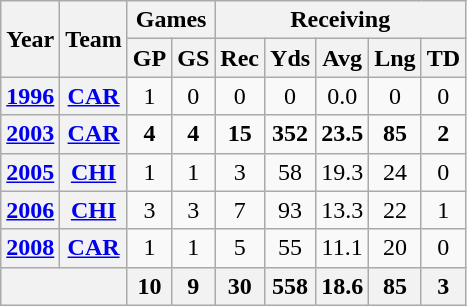<table class="wikitable" style="text-align:center;">
<tr>
<th rowspan="2">Year</th>
<th rowspan="2">Team</th>
<th colspan="2">Games</th>
<th colspan="5">Receiving</th>
</tr>
<tr>
<th>GP</th>
<th>GS</th>
<th>Rec</th>
<th>Yds</th>
<th>Avg</th>
<th>Lng</th>
<th>TD</th>
</tr>
<tr>
<th><a href='#'>1996</a></th>
<th><a href='#'>CAR</a></th>
<td>1</td>
<td>0</td>
<td>0</td>
<td>0</td>
<td>0.0</td>
<td>0</td>
<td>0</td>
</tr>
<tr>
<th><a href='#'>2003</a></th>
<th><a href='#'>CAR</a></th>
<td><strong>4</strong></td>
<td><strong>4</strong></td>
<td><strong>15</strong></td>
<td><strong>352</strong></td>
<td><strong>23.5</strong></td>
<td><strong>85</strong></td>
<td><strong>2</strong></td>
</tr>
<tr>
<th><a href='#'>2005</a></th>
<th><a href='#'>CHI</a></th>
<td>1</td>
<td>1</td>
<td>3</td>
<td>58</td>
<td>19.3</td>
<td>24</td>
<td>0</td>
</tr>
<tr>
<th><a href='#'>2006</a></th>
<th><a href='#'>CHI</a></th>
<td>3</td>
<td>3</td>
<td>7</td>
<td>93</td>
<td>13.3</td>
<td>22</td>
<td>1</td>
</tr>
<tr>
<th><a href='#'>2008</a></th>
<th><a href='#'>CAR</a></th>
<td>1</td>
<td>1</td>
<td>5</td>
<td>55</td>
<td>11.1</td>
<td>20</td>
<td>0</td>
</tr>
<tr>
<th colspan="2"></th>
<th>10</th>
<th>9</th>
<th>30</th>
<th>558</th>
<th>18.6</th>
<th>85</th>
<th>3</th>
</tr>
</table>
